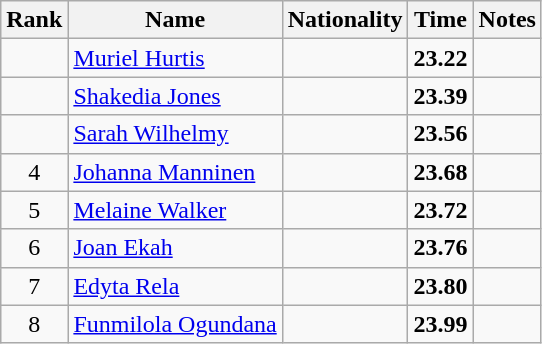<table class="wikitable sortable" style="text-align:center">
<tr>
<th>Rank</th>
<th>Name</th>
<th>Nationality</th>
<th>Time</th>
<th>Notes</th>
</tr>
<tr>
<td></td>
<td align=left><a href='#'>Muriel Hurtis</a></td>
<td align=left></td>
<td><strong>23.22</strong></td>
<td></td>
</tr>
<tr>
<td></td>
<td align=left><a href='#'>Shakedia Jones</a></td>
<td align=left></td>
<td><strong>23.39</strong></td>
<td></td>
</tr>
<tr>
<td></td>
<td align=left><a href='#'>Sarah Wilhelmy</a></td>
<td align=left></td>
<td><strong>23.56</strong></td>
<td></td>
</tr>
<tr>
<td>4</td>
<td align=left><a href='#'>Johanna Manninen</a></td>
<td align=left></td>
<td><strong>23.68</strong></td>
<td></td>
</tr>
<tr>
<td>5</td>
<td align=left><a href='#'>Melaine Walker</a></td>
<td align=left></td>
<td><strong>23.72</strong></td>
<td></td>
</tr>
<tr>
<td>6</td>
<td align=left><a href='#'>Joan Ekah</a></td>
<td align=left></td>
<td><strong>23.76</strong></td>
<td></td>
</tr>
<tr>
<td>7</td>
<td align=left><a href='#'>Edyta Rela</a></td>
<td align=left></td>
<td><strong>23.80</strong></td>
<td></td>
</tr>
<tr>
<td>8</td>
<td align=left><a href='#'>Funmilola Ogundana</a></td>
<td align=left></td>
<td><strong>23.99</strong></td>
<td></td>
</tr>
</table>
